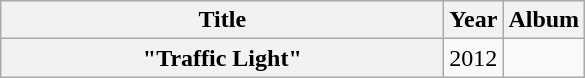<table class="wikitable plainrowheaders" style="text-align:center;" border="1">
<tr>
<th scope="col" style="width:18em;">Title</th>
<th scope="col" style="width:1em;">Year</th>
<th scope="col">Album</th>
</tr>
<tr>
<th scope="row">"Traffic Light"<br></th>
<td>2012</td>
<td></td>
</tr>
</table>
